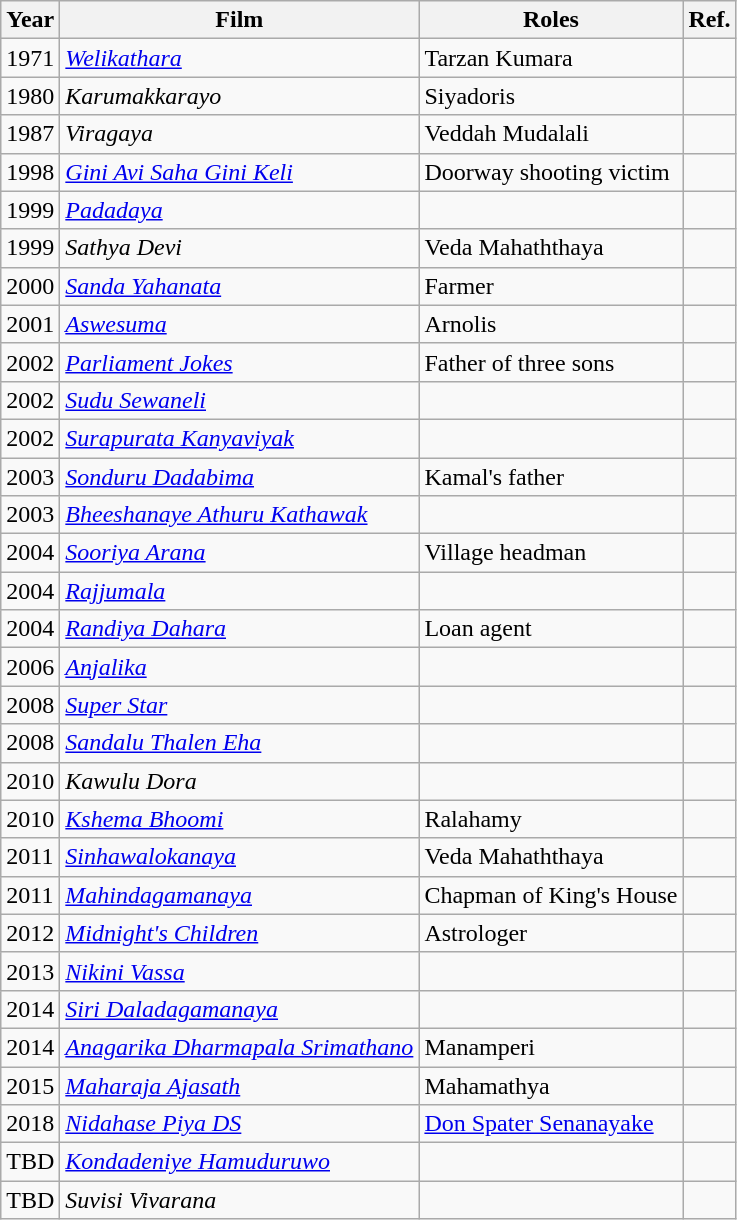<table class="wikitable">
<tr>
<th>Year</th>
<th>Film</th>
<th>Roles</th>
<th>Ref.</th>
</tr>
<tr>
<td>1971</td>
<td><em><a href='#'>Welikathara</a></em></td>
<td>Tarzan Kumara</td>
<td></td>
</tr>
<tr>
<td>1980</td>
<td><em>Karumakkarayo</em></td>
<td>Siyadoris</td>
<td></td>
</tr>
<tr>
<td>1987</td>
<td><em>Viragaya</em></td>
<td>Veddah Mudalali</td>
<td></td>
</tr>
<tr>
<td>1998</td>
<td><em><a href='#'>Gini Avi Saha Gini Keli</a></em></td>
<td>Doorway shooting victim</td>
<td></td>
</tr>
<tr>
<td>1999</td>
<td><em><a href='#'>Padadaya</a></em></td>
<td></td>
<td></td>
</tr>
<tr>
<td>1999</td>
<td><em>Sathya Devi</em></td>
<td>Veda Mahaththaya</td>
<td></td>
</tr>
<tr>
<td>2000</td>
<td><em><a href='#'>Sanda Yahanata</a></em></td>
<td>Farmer</td>
<td></td>
</tr>
<tr>
<td>2001</td>
<td><em><a href='#'>Aswesuma</a></em></td>
<td>Arnolis</td>
<td></td>
</tr>
<tr>
<td>2002</td>
<td><em><a href='#'>Parliament Jokes</a></em></td>
<td>Father of three sons</td>
<td></td>
</tr>
<tr>
<td>2002</td>
<td><em><a href='#'>Sudu Sewaneli</a></em></td>
<td></td>
<td></td>
</tr>
<tr>
<td>2002</td>
<td><em><a href='#'>Surapurata Kanyaviyak</a></em></td>
<td></td>
<td></td>
</tr>
<tr>
<td>2003</td>
<td><em><a href='#'>Sonduru Dadabima</a></em></td>
<td>Kamal's father</td>
<td></td>
</tr>
<tr>
<td>2003</td>
<td><em><a href='#'>Bheeshanaye Athuru Kathawak</a></em></td>
<td></td>
<td></td>
</tr>
<tr>
<td>2004</td>
<td><em><a href='#'>Sooriya Arana</a></em></td>
<td>Village headman</td>
<td></td>
</tr>
<tr>
<td>2004</td>
<td><em><a href='#'>Rajjumala</a></em></td>
<td></td>
<td></td>
</tr>
<tr>
<td>2004</td>
<td><em><a href='#'>Randiya Dahara</a></em></td>
<td>Loan agent</td>
<td></td>
</tr>
<tr>
<td>2006</td>
<td><em><a href='#'>Anjalika</a></em></td>
<td></td>
<td></td>
</tr>
<tr>
<td>2008</td>
<td><em><a href='#'>Super Star</a></em></td>
<td></td>
<td></td>
</tr>
<tr>
<td>2008</td>
<td><em><a href='#'>Sandalu Thalen Eha</a></em></td>
<td></td>
<td></td>
</tr>
<tr>
<td>2010</td>
<td><em>Kawulu Dora</em></td>
<td></td>
<td></td>
</tr>
<tr>
<td>2010</td>
<td><em><a href='#'>Kshema Bhoomi</a></em></td>
<td>Ralahamy</td>
<td></td>
</tr>
<tr>
<td>2011</td>
<td><em><a href='#'>Sinhawalokanaya</a></em></td>
<td>Veda Mahaththaya</td>
<td></td>
</tr>
<tr>
<td>2011</td>
<td><em><a href='#'>Mahindagamanaya</a></em></td>
<td>Chapman of King's House</td>
<td></td>
</tr>
<tr>
<td>2012</td>
<td><em><a href='#'>Midnight's Children</a></em></td>
<td>Astrologer</td>
<td></td>
</tr>
<tr>
<td>2013</td>
<td><em><a href='#'>Nikini Vassa</a></em></td>
<td></td>
<td></td>
</tr>
<tr>
<td>2014</td>
<td><em><a href='#'>Siri Daladagamanaya</a></em></td>
<td></td>
<td></td>
</tr>
<tr>
<td>2014</td>
<td><em><a href='#'>Anagarika Dharmapala Srimathano</a></em></td>
<td>Manamperi</td>
<td></td>
</tr>
<tr>
<td>2015</td>
<td><em><a href='#'>Maharaja Ajasath</a></em></td>
<td>Mahamathya</td>
<td></td>
</tr>
<tr>
<td>2018</td>
<td><em><a href='#'>Nidahase Piya DS</a></em></td>
<td><a href='#'>Don Spater Senanayake</a></td>
<td></td>
</tr>
<tr>
<td>TBD</td>
<td><em><a href='#'>Kondadeniye Hamuduruwo</a></em></td>
<td></td>
<td></td>
</tr>
<tr>
<td>TBD</td>
<td><em>Suvisi Vivarana</em></td>
<td></td>
<td></td>
</tr>
</table>
